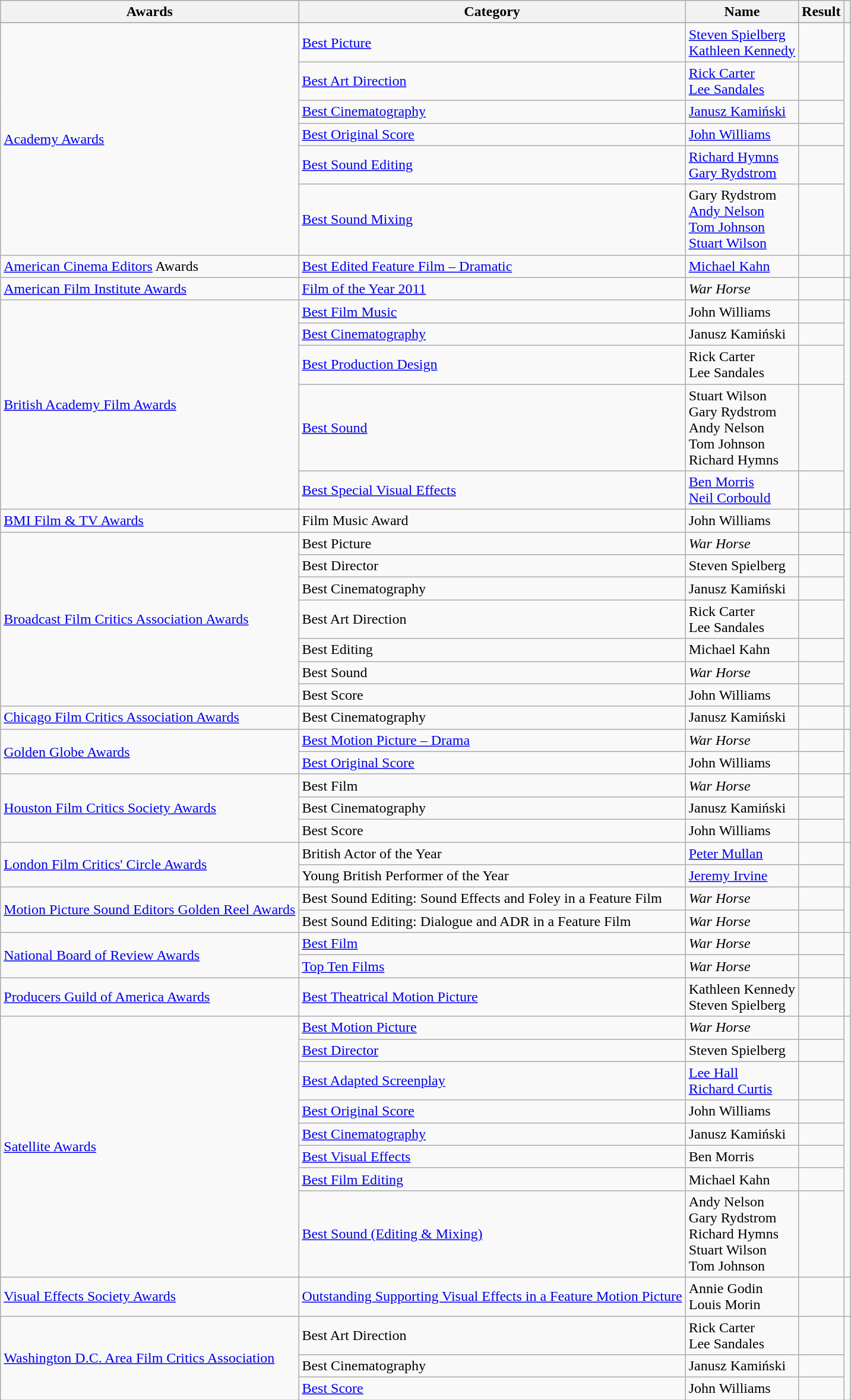<table class="wikitable sortable">
<tr>
<th>Awards</th>
<th>Category</th>
<th>Name</th>
<th>Result</th>
<th></th>
</tr>
<tr>
</tr>
<tr>
<td rowspan="6"><a href='#'>Academy Awards</a></td>
<td><a href='#'>Best Picture</a></td>
<td><a href='#'>Steven Spielberg</a> <br><a href='#'>Kathleen Kennedy</a></td>
<td></td>
<td rowspan="6"></td>
</tr>
<tr>
<td><a href='#'>Best Art Direction</a></td>
<td><a href='#'>Rick Carter</a><br><a href='#'>Lee Sandales</a></td>
<td></td>
</tr>
<tr>
<td><a href='#'>Best Cinematography</a></td>
<td><a href='#'>Janusz Kamiński</a></td>
<td></td>
</tr>
<tr>
<td><a href='#'>Best Original Score</a></td>
<td><a href='#'>John Williams</a></td>
<td></td>
</tr>
<tr>
<td><a href='#'>Best Sound Editing</a></td>
<td><a href='#'>Richard Hymns</a><br><a href='#'>Gary Rydstrom</a></td>
<td></td>
</tr>
<tr>
<td><a href='#'>Best Sound Mixing</a></td>
<td>Gary Rydstrom<br><a href='#'>Andy Nelson</a> <br><a href='#'>Tom Johnson</a> <br><a href='#'>Stuart Wilson</a></td>
<td></td>
</tr>
<tr>
<td><a href='#'>American Cinema Editors</a> Awards</td>
<td><a href='#'>Best Edited Feature Film – Dramatic</a></td>
<td><a href='#'>Michael Kahn</a></td>
<td></td>
<td></td>
</tr>
<tr>
<td rowspan="1"><a href='#'>American Film Institute Awards</a></td>
<td><a href='#'>Film of the Year 2011</a></td>
<td><em>War Horse</em></td>
<td></td>
<td></td>
</tr>
<tr>
<td rowspan="5"><a href='#'>British Academy Film Awards</a></td>
<td><a href='#'>Best Film Music</a></td>
<td>John Williams</td>
<td></td>
<td rowspan="5"></td>
</tr>
<tr>
<td><a href='#'>Best Cinematography</a></td>
<td>Janusz Kamiński</td>
<td></td>
</tr>
<tr>
<td><a href='#'>Best Production Design</a></td>
<td>Rick Carter<br>Lee Sandales</td>
<td></td>
</tr>
<tr>
<td><a href='#'>Best Sound</a></td>
<td>Stuart Wilson<br>Gary Rydstrom<br>Andy Nelson<br>Tom Johnson<br>Richard Hymns</td>
<td></td>
</tr>
<tr>
<td><a href='#'>Best Special Visual Effects</a></td>
<td><a href='#'>Ben Morris</a><br><a href='#'>Neil Corbould</a></td>
<td></td>
</tr>
<tr>
<td><a href='#'>BMI Film & TV Awards</a></td>
<td>Film Music Award</td>
<td>John Williams</td>
<td></td>
<td></td>
</tr>
<tr>
<td rowspan="7"><a href='#'>Broadcast Film Critics Association Awards</a></td>
<td>Best Picture</td>
<td><em>War Horse</em></td>
<td></td>
<td rowspan="7"></td>
</tr>
<tr>
<td>Best Director</td>
<td>Steven Spielberg</td>
<td></td>
</tr>
<tr>
<td>Best Cinematography</td>
<td>Janusz Kamiński</td>
<td></td>
</tr>
<tr>
<td>Best Art Direction</td>
<td>Rick Carter<br>Lee Sandales</td>
<td></td>
</tr>
<tr>
<td>Best Editing</td>
<td>Michael Kahn</td>
<td></td>
</tr>
<tr>
<td>Best Sound</td>
<td><em>War Horse</em></td>
<td></td>
</tr>
<tr>
<td>Best Score</td>
<td>John Williams</td>
<td></td>
</tr>
<tr>
<td rowspan="1"><a href='#'>Chicago Film Critics Association Awards</a></td>
<td>Best Cinematography</td>
<td>Janusz Kamiński</td>
<td></td>
<td></td>
</tr>
<tr>
<td rowspan="2"><a href='#'>Golden Globe Awards</a></td>
<td><a href='#'>Best Motion Picture – Drama</a></td>
<td><em>War Horse</em></td>
<td></td>
<td rowspan="2"></td>
</tr>
<tr>
<td><a href='#'>Best Original Score</a></td>
<td>John Williams</td>
<td></td>
</tr>
<tr>
<td rowspan="3"><a href='#'>Houston Film Critics Society Awards</a></td>
<td>Best Film</td>
<td><em>War Horse</em></td>
<td></td>
<td rowspan="3"></td>
</tr>
<tr>
<td>Best Cinematography</td>
<td>Janusz Kamiński</td>
<td></td>
</tr>
<tr>
<td>Best Score</td>
<td>John Williams</td>
<td></td>
</tr>
<tr>
<td rowspan="2"><a href='#'>London Film Critics' Circle Awards</a></td>
<td>British Actor of the Year</td>
<td><a href='#'>Peter Mullan</a></td>
<td></td>
<td rowspan="2"></td>
</tr>
<tr>
<td>Young British Performer of the Year</td>
<td><a href='#'>Jeremy Irvine</a></td>
<td></td>
</tr>
<tr>
<td rowspan="2"><a href='#'>Motion Picture Sound Editors Golden Reel Awards</a></td>
<td>Best Sound Editing: Sound Effects and Foley in a Feature Film</td>
<td><em>War Horse</em></td>
<td></td>
<td rowspan="2"></td>
</tr>
<tr>
<td>Best Sound Editing: Dialogue and ADR in a Feature Film</td>
<td><em>War Horse</em></td>
<td></td>
</tr>
<tr>
<td rowspan="2"><a href='#'>National Board of Review Awards</a></td>
<td><a href='#'>Best Film</a></td>
<td><em>War Horse</em></td>
<td></td>
<td rowspan="2"></td>
</tr>
<tr>
<td><a href='#'>Top Ten Films</a></td>
<td><em>War Horse</em></td>
<td></td>
</tr>
<tr>
<td><a href='#'>Producers Guild of America Awards</a></td>
<td><a href='#'>Best Theatrical Motion Picture</a></td>
<td>Kathleen Kennedy<br>Steven Spielberg</td>
<td></td>
<td></td>
</tr>
<tr>
<td rowspan="8"><a href='#'>Satellite Awards</a></td>
<td><a href='#'>Best Motion Picture</a></td>
<td><em>War Horse</em></td>
<td></td>
<td rowspan="8"></td>
</tr>
<tr>
<td><a href='#'>Best Director</a></td>
<td>Steven Spielberg</td>
<td></td>
</tr>
<tr>
<td><a href='#'>Best Adapted Screenplay</a></td>
<td><a href='#'>Lee Hall</a> <br><a href='#'>Richard Curtis</a></td>
<td></td>
</tr>
<tr>
<td><a href='#'>Best Original Score</a></td>
<td>John Williams</td>
<td></td>
</tr>
<tr>
<td><a href='#'>Best Cinematography</a></td>
<td>Janusz Kamiński</td>
<td></td>
</tr>
<tr>
<td><a href='#'>Best Visual Effects</a></td>
<td>Ben Morris</td>
<td></td>
</tr>
<tr>
<td><a href='#'>Best Film Editing</a></td>
<td>Michael Kahn</td>
<td></td>
</tr>
<tr>
<td><a href='#'>Best Sound (Editing & Mixing)</a></td>
<td>Andy Nelson<br>Gary Rydstrom<br>Richard Hymns<br>Stuart Wilson<br>Tom Johnson</td>
<td></td>
</tr>
<tr>
<td><a href='#'>Visual Effects Society Awards</a></td>
<td><a href='#'>Outstanding Supporting Visual Effects in a Feature Motion Picture</a></td>
<td>Annie Godin <br>Louis Morin</td>
<td></td>
<td></td>
</tr>
<tr>
<td rowspan="3"><a href='#'>Washington D.C. Area Film Critics Association</a></td>
<td>Best Art Direction</td>
<td>Rick Carter<br>Lee Sandales</td>
<td></td>
<td rowspan="3"></td>
</tr>
<tr>
<td>Best Cinematography</td>
<td>Janusz Kamiński</td>
<td></td>
</tr>
<tr>
<td><a href='#'>Best Score</a></td>
<td>John Williams</td>
<td></td>
</tr>
</table>
